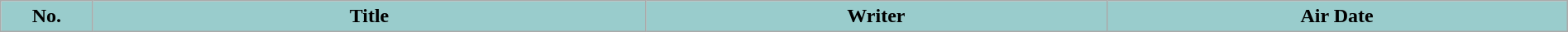<table class="wikitable plainrowheaders" style="width:100%; background:#FFFFFF;">
<tr>
<th style="background:#99CCCC; width:5%">No.</th>
<th style="background:#99CCCC; width:30%">Title</th>
<th style="background:#99CCCC; width:25%">Writer</th>
<th style="background:#99CCCC; width:25%">Air Date<br>









</th>
</tr>
</table>
